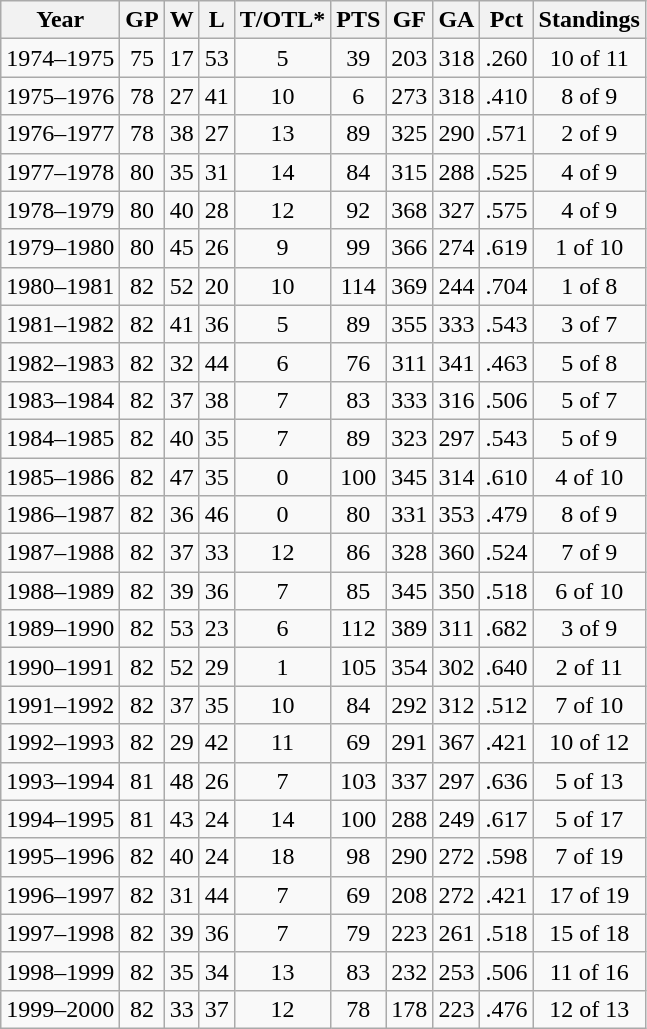<table class="wikitable" style="text-align:center;">
<tr>
<th>Year</th>
<th>GP</th>
<th>W</th>
<th>L</th>
<th>T/OTL*</th>
<th>PTS</th>
<th>GF</th>
<th>GA</th>
<th>Pct</th>
<th>Standings</th>
</tr>
<tr>
<td>1974–1975</td>
<td>75</td>
<td>17</td>
<td>53</td>
<td>5</td>
<td>39</td>
<td>203</td>
<td>318</td>
<td>.260</td>
<td>10 of 11</td>
</tr>
<tr>
<td>1975–1976</td>
<td>78</td>
<td>27</td>
<td>41</td>
<td>10</td>
<td>6</td>
<td>273</td>
<td>318</td>
<td>.410</td>
<td>8 of 9</td>
</tr>
<tr>
<td>1976–1977</td>
<td>78</td>
<td>38</td>
<td>27</td>
<td>13</td>
<td>89</td>
<td>325</td>
<td>290</td>
<td>.571</td>
<td>2 of 9</td>
</tr>
<tr>
<td>1977–1978</td>
<td>80</td>
<td>35</td>
<td>31</td>
<td>14</td>
<td>84</td>
<td>315</td>
<td>288</td>
<td>.525</td>
<td>4 of 9</td>
</tr>
<tr>
<td>1978–1979</td>
<td>80</td>
<td>40</td>
<td>28</td>
<td>12</td>
<td>92</td>
<td>368</td>
<td>327</td>
<td>.575</td>
<td>4 of 9</td>
</tr>
<tr>
<td>1979–1980</td>
<td>80</td>
<td>45</td>
<td>26</td>
<td>9</td>
<td>99</td>
<td>366</td>
<td>274</td>
<td>.619</td>
<td>1 of 10</td>
</tr>
<tr>
<td>1980–1981</td>
<td>82</td>
<td>52</td>
<td>20</td>
<td>10</td>
<td>114</td>
<td>369</td>
<td>244</td>
<td>.704</td>
<td>1 of 8</td>
</tr>
<tr>
<td>1981–1982</td>
<td>82</td>
<td>41</td>
<td>36</td>
<td>5</td>
<td>89</td>
<td>355</td>
<td>333</td>
<td>.543</td>
<td>3 of 7</td>
</tr>
<tr>
<td>1982–1983</td>
<td>82</td>
<td>32</td>
<td>44</td>
<td>6</td>
<td>76</td>
<td>311</td>
<td>341</td>
<td>.463</td>
<td>5 of 8</td>
</tr>
<tr>
<td>1983–1984</td>
<td>82</td>
<td>37</td>
<td>38</td>
<td>7</td>
<td>83</td>
<td>333</td>
<td>316</td>
<td>.506</td>
<td>5 of 7</td>
</tr>
<tr>
<td>1984–1985</td>
<td>82</td>
<td>40</td>
<td>35</td>
<td>7</td>
<td>89</td>
<td>323</td>
<td>297</td>
<td>.543</td>
<td>5 of 9</td>
</tr>
<tr>
<td>1985–1986</td>
<td>82</td>
<td>47</td>
<td>35</td>
<td>0</td>
<td>100</td>
<td>345</td>
<td>314</td>
<td>.610</td>
<td>4 of 10</td>
</tr>
<tr>
<td>1986–1987</td>
<td>82</td>
<td>36</td>
<td>46</td>
<td>0</td>
<td>80</td>
<td>331</td>
<td>353</td>
<td>.479</td>
<td>8 of 9</td>
</tr>
<tr>
<td>1987–1988</td>
<td>82</td>
<td>37</td>
<td>33</td>
<td>12</td>
<td>86</td>
<td>328</td>
<td>360</td>
<td>.524</td>
<td>7 of 9</td>
</tr>
<tr>
<td>1988–1989</td>
<td>82</td>
<td>39</td>
<td>36</td>
<td>7</td>
<td>85</td>
<td>345</td>
<td>350</td>
<td>.518</td>
<td>6 of 10</td>
</tr>
<tr>
<td>1989–1990</td>
<td>82</td>
<td>53</td>
<td>23</td>
<td>6</td>
<td>112</td>
<td>389</td>
<td>311</td>
<td>.682</td>
<td>3 of 9</td>
</tr>
<tr>
<td>1990–1991</td>
<td>82</td>
<td>52</td>
<td>29</td>
<td>1</td>
<td>105</td>
<td>354</td>
<td>302</td>
<td>.640</td>
<td>2 of 11</td>
</tr>
<tr>
<td>1991–1992</td>
<td>82</td>
<td>37</td>
<td>35</td>
<td>10</td>
<td>84</td>
<td>292</td>
<td>312</td>
<td>.512</td>
<td>7 of 10</td>
</tr>
<tr>
<td>1992–1993</td>
<td>82</td>
<td>29</td>
<td>42</td>
<td>11</td>
<td>69</td>
<td>291</td>
<td>367</td>
<td>.421</td>
<td>10 of 12</td>
</tr>
<tr>
<td>1993–1994</td>
<td>81</td>
<td>48</td>
<td>26</td>
<td>7</td>
<td>103</td>
<td>337</td>
<td>297</td>
<td>.636</td>
<td>5 of 13</td>
</tr>
<tr>
<td>1994–1995</td>
<td>81</td>
<td>43</td>
<td>24</td>
<td>14</td>
<td>100</td>
<td>288</td>
<td>249</td>
<td>.617</td>
<td>5 of 17</td>
</tr>
<tr>
<td>1995–1996</td>
<td>82</td>
<td>40</td>
<td>24</td>
<td>18</td>
<td>98</td>
<td>290</td>
<td>272</td>
<td>.598</td>
<td>7 of 19</td>
</tr>
<tr>
<td>1996–1997</td>
<td>82</td>
<td>31</td>
<td>44</td>
<td>7</td>
<td>69</td>
<td>208</td>
<td>272</td>
<td>.421</td>
<td>17 of 19</td>
</tr>
<tr>
<td>1997–1998</td>
<td>82</td>
<td>39</td>
<td>36</td>
<td>7</td>
<td>79</td>
<td>223</td>
<td>261</td>
<td>.518</td>
<td>15 of 18</td>
</tr>
<tr>
<td>1998–1999</td>
<td>82</td>
<td>35</td>
<td>34</td>
<td>13</td>
<td>83</td>
<td>232</td>
<td>253</td>
<td>.506</td>
<td>11 of 16</td>
</tr>
<tr>
<td>1999–2000</td>
<td>82</td>
<td>33</td>
<td>37</td>
<td>12</td>
<td>78</td>
<td>178</td>
<td>223</td>
<td>.476</td>
<td>12 of 13</td>
</tr>
</table>
